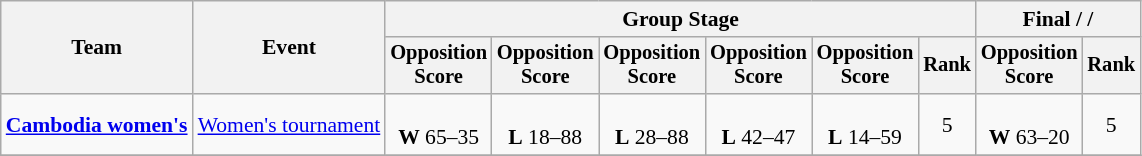<table class=wikitable style="font-size:90%; text-align:center">
<tr>
<th rowspan=2>Team</th>
<th rowspan=2>Event</th>
<th colspan=6>Group Stage</th>
<th colspan=2>Final /  / </th>
</tr>
<tr style="font-size:95%">
<th>Opposition<br>Score</th>
<th>Opposition<br>Score</th>
<th>Opposition<br>Score</th>
<th>Opposition<br>Score</th>
<th>Opposition<br>Score</th>
<th>Rank</th>
<th>Opposition<br>Score</th>
<th>Rank</th>
</tr>
<tr align=center>
<td align=left><strong><a href='#'>Cambodia women's</a></strong></td>
<td align=left><a href='#'>Women's tournament</a></td>
<td><br><strong>W</strong> 65–35</td>
<td><br><strong>L</strong> 18–88</td>
<td><br><strong>L</strong> 28–88</td>
<td><br><strong>L</strong> 42–47</td>
<td><br><strong>L</strong> 14–59</td>
<td>5</td>
<td><br><strong>W</strong> 63–20</td>
<td>5</td>
</tr>
<tr>
</tr>
</table>
